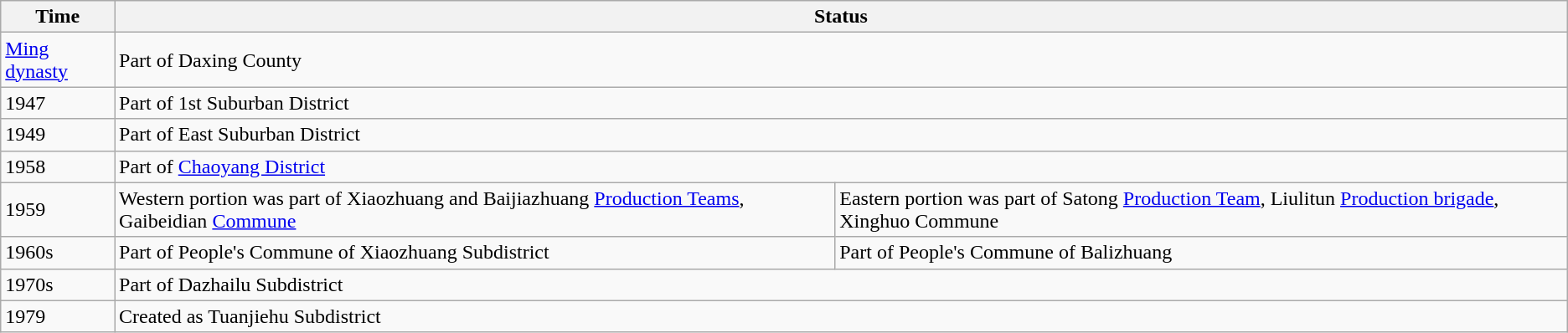<table class="wikitable">
<tr>
<th>Time</th>
<th colspan="2">Status</th>
</tr>
<tr>
<td><a href='#'>Ming dynasty</a></td>
<td colspan="2">Part of Daxing County</td>
</tr>
<tr>
<td>1947</td>
<td colspan="2">Part of 1st Suburban District</td>
</tr>
<tr>
<td>1949</td>
<td colspan="2">Part of East Suburban District</td>
</tr>
<tr>
<td>1958</td>
<td colspan="2">Part of <a href='#'>Chaoyang District</a></td>
</tr>
<tr>
<td>1959</td>
<td>Western portion was part of Xiaozhuang and Baijiazhuang <a href='#'>Production Teams</a>, Gaibeidian <a href='#'>Commune</a></td>
<td>Eastern portion was part of Satong <a href='#'>Production Team</a>, Liulitun <a href='#'>Production brigade</a>, Xinghuo Commune</td>
</tr>
<tr>
<td>1960s</td>
<td>Part of People's Commune of Xiaozhuang Subdistrict</td>
<td>Part of People's Commune of Balizhuang</td>
</tr>
<tr>
<td>1970s</td>
<td colspan="2">Part of Dazhailu Subdistrict</td>
</tr>
<tr>
<td>1979</td>
<td colspan="2">Created as Tuanjiehu Subdistrict</td>
</tr>
</table>
